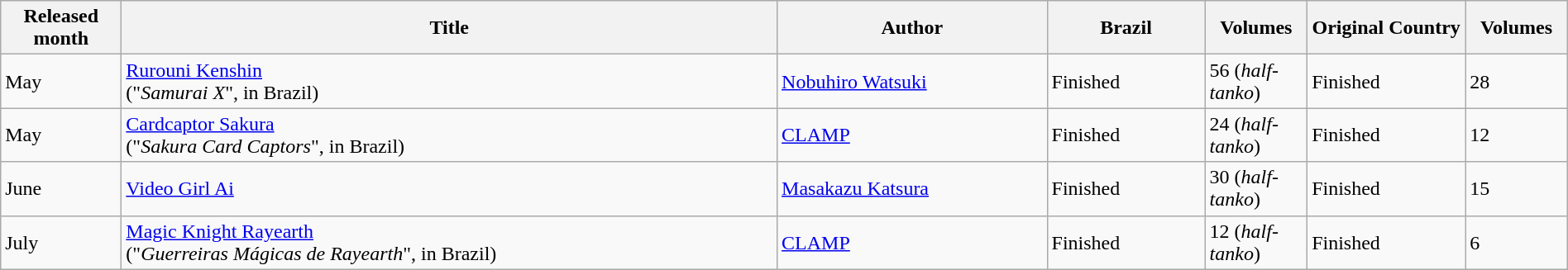<table class="wikitable" width="100%">
<tr>
<th width="90">Released month</th>
<th>Title</th>
<th>Author</th>
<th width="120">Brazil</th>
<th width="75">Volumes</th>
<th width="120">Original Country</th>
<th width="75">Volumes</th>
</tr>
<tr>
<td>May</td>
<td><a href='#'>Rurouni Kenshin</a> <br> ("<em>Samurai X</em>", in Brazil)</td>
<td><a href='#'>Nobuhiro Watsuki</a></td>
<td>Finished</td>
<td>56 (<em>half-tanko</em>)</td>
<td>Finished</td>
<td>28</td>
</tr>
<tr>
<td>May</td>
<td><a href='#'>Cardcaptor Sakura</a> <br> ("<em>Sakura Card Captors</em>", in Brazil)</td>
<td><a href='#'>CLAMP</a></td>
<td>Finished</td>
<td>24 (<em>half-tanko</em>)</td>
<td>Finished</td>
<td>12</td>
</tr>
<tr>
<td>June</td>
<td><a href='#'>Video Girl Ai</a></td>
<td><a href='#'>Masakazu Katsura</a></td>
<td>Finished</td>
<td>30 (<em>half-tanko</em>)</td>
<td>Finished</td>
<td>15</td>
</tr>
<tr>
<td>July</td>
<td><a href='#'>Magic Knight Rayearth</a> <br> ("<em>Guerreiras Mágicas de Rayearth</em>", in Brazil)</td>
<td><a href='#'>CLAMP</a></td>
<td>Finished</td>
<td>12 (<em>half-tanko</em>)</td>
<td>Finished</td>
<td>6</td>
</tr>
</table>
